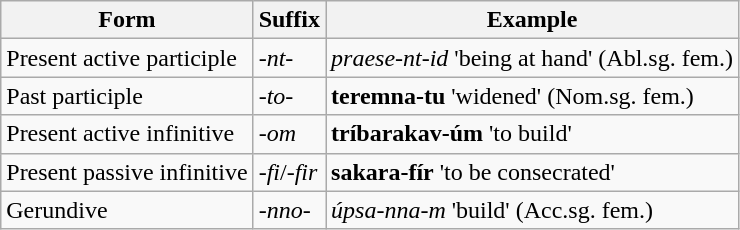<table class="wikitable">
<tr>
<th>Form</th>
<th>Suffix</th>
<th>Example</th>
</tr>
<tr>
<td>Present active participle</td>
<td><em>-nt-</em></td>
<td><em>praese-nt-id</em> 'being at hand' (Abl.sg. fem.)</td>
</tr>
<tr>
<td>Past participle</td>
<td><em>-to-</em></td>
<td><strong>teremna-tu</strong> 'widened' (Nom.sg. fem.)</td>
</tr>
<tr>
<td>Present active infinitive</td>
<td><em>-om</em></td>
<td><strong>tríbarakav-úm</strong> 'to build'</td>
</tr>
<tr>
<td>Present passive infinitive</td>
<td><em>-fi</em>/<em>-fir</em></td>
<td><strong>sakara-fír</strong> 'to be consecrated'</td>
</tr>
<tr>
<td>Gerundive</td>
<td><em>-nno-</em></td>
<td><em>úpsa-nna-m</em> 'build' (Acc.sg. fem.)</td>
</tr>
</table>
